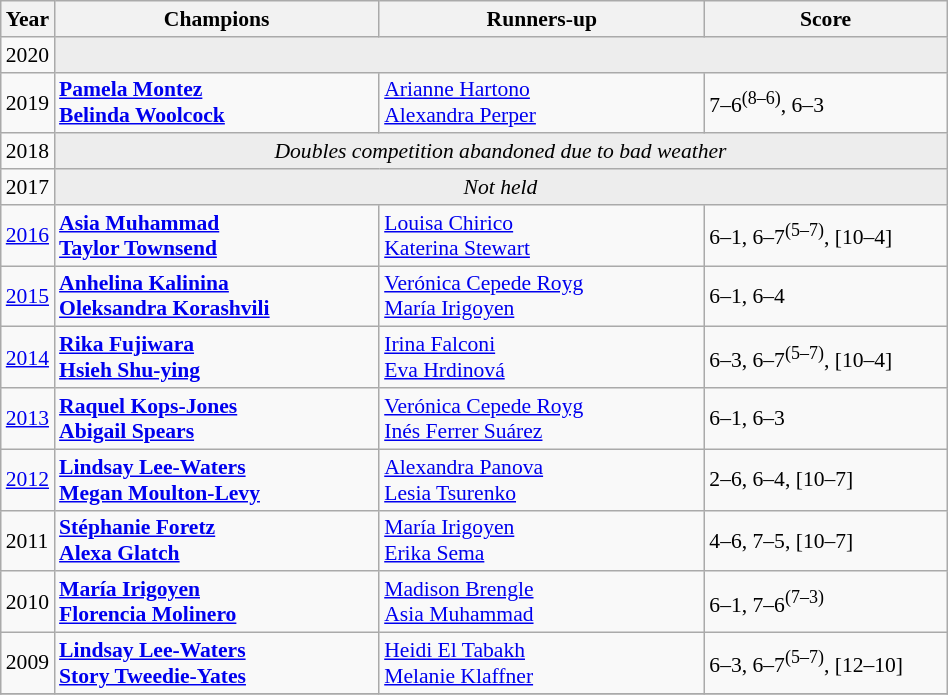<table class="wikitable" style="font-size:90%">
<tr>
<th>Year</th>
<th width="210">Champions</th>
<th width="210">Runners-up</th>
<th width="155">Score</th>
</tr>
<tr>
<td>2020</td>
<td colspan=3 bgcolor="#ededed"></td>
</tr>
<tr>
<td>2019</td>
<td> <strong><a href='#'>Pamela Montez</a></strong> <br>  <strong><a href='#'>Belinda Woolcock</a></strong></td>
<td> <a href='#'>Arianne Hartono</a> <br>  <a href='#'>Alexandra Perper</a></td>
<td>7–6<sup>(8–6)</sup>, 6–3</td>
</tr>
<tr>
<td>2018</td>
<td colspan=3 style="text-align:center; background:#ededed;"><em>Doubles competition abandoned due to bad weather</em></td>
</tr>
<tr>
<td>2017</td>
<td colspan=3 style="text-align:center; background:#ededed;"><em>Not held</em></td>
</tr>
<tr>
<td><a href='#'>2016</a></td>
<td> <strong><a href='#'>Asia Muhammad</a></strong> <br>  <strong><a href='#'>Taylor Townsend</a></strong></td>
<td> <a href='#'>Louisa Chirico</a> <br>  <a href='#'>Katerina Stewart</a></td>
<td>6–1, 6–7<sup>(5–7)</sup>, [10–4]</td>
</tr>
<tr>
<td><a href='#'>2015</a></td>
<td> <strong><a href='#'>Anhelina Kalinina</a></strong> <br>  <strong><a href='#'>Oleksandra Korashvili</a></strong></td>
<td> <a href='#'>Verónica Cepede Royg</a> <br>  <a href='#'>María Irigoyen</a></td>
<td>6–1, 6–4</td>
</tr>
<tr>
<td><a href='#'>2014</a></td>
<td> <strong><a href='#'>Rika Fujiwara</a></strong> <br>  <strong><a href='#'>Hsieh Shu-ying</a></strong></td>
<td> <a href='#'>Irina Falconi</a> <br>  <a href='#'>Eva Hrdinová</a></td>
<td>6–3, 6–7<sup>(5–7)</sup>, [10–4]</td>
</tr>
<tr>
<td><a href='#'>2013</a></td>
<td> <strong><a href='#'>Raquel Kops-Jones</a></strong> <br>  <strong><a href='#'>Abigail Spears</a></strong></td>
<td> <a href='#'>Verónica Cepede Royg</a> <br>  <a href='#'>Inés Ferrer Suárez</a></td>
<td>6–1, 6–3</td>
</tr>
<tr>
<td><a href='#'>2012</a></td>
<td> <strong><a href='#'>Lindsay Lee-Waters</a></strong> <br>  <strong><a href='#'>Megan Moulton-Levy</a></strong></td>
<td> <a href='#'>Alexandra Panova</a> <br>  <a href='#'>Lesia Tsurenko</a></td>
<td>2–6, 6–4, [10–7]</td>
</tr>
<tr>
<td>2011</td>
<td> <strong><a href='#'>Stéphanie Foretz</a></strong> <br>  <strong><a href='#'>Alexa Glatch</a></strong></td>
<td> <a href='#'>María Irigoyen</a> <br>  <a href='#'>Erika Sema</a></td>
<td>4–6, 7–5, [10–7]</td>
</tr>
<tr>
<td>2010</td>
<td> <strong><a href='#'>María Irigoyen</a></strong> <br>  <strong><a href='#'>Florencia Molinero</a></strong></td>
<td> <a href='#'>Madison Brengle</a> <br>  <a href='#'>Asia Muhammad</a></td>
<td>6–1, 7–6<sup>(7–3)</sup></td>
</tr>
<tr>
<td>2009</td>
<td> <strong><a href='#'>Lindsay Lee-Waters</a></strong> <br>  <strong><a href='#'>Story Tweedie-Yates</a></strong></td>
<td> <a href='#'>Heidi El Tabakh</a> <br>  <a href='#'>Melanie Klaffner</a></td>
<td>6–3, 6–7<sup>(5–7)</sup>, [12–10]</td>
</tr>
<tr>
</tr>
</table>
